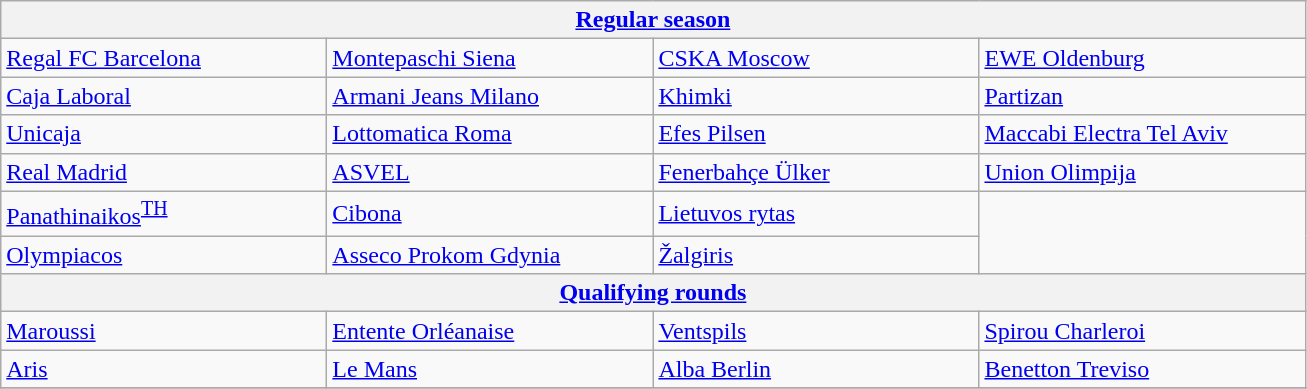<table class="wikitable">
<tr>
<th colspan=4><a href='#'>Regular season</a></th>
</tr>
<tr>
<td width=210> <a href='#'>Regal FC Barcelona</a> </td>
<td width=210> <a href='#'>Montepaschi Siena</a> </td>
<td width=210> <a href='#'>CSKA Moscow</a> </td>
<td width=210> <a href='#'>EWE Oldenburg</a> </td>
</tr>
<tr>
<td width=210> <a href='#'>Caja Laboral</a> </td>
<td width=210> <a href='#'>Armani Jeans Milano</a> </td>
<td width=210> <a href='#'>Khimki</a> </td>
<td width=210> <a href='#'>Partizan</a> </td>
</tr>
<tr>
<td width=210> <a href='#'>Unicaja</a> </td>
<td width=210> <a href='#'>Lottomatica Roma</a> </td>
<td width=210> <a href='#'>Efes Pilsen</a> </td>
<td width=210> <a href='#'>Maccabi Electra Tel Aviv</a> </td>
</tr>
<tr>
<td width=210> <a href='#'>Real Madrid</a> </td>
<td width=210> <a href='#'>ASVEL</a> </td>
<td width=210> <a href='#'>Fenerbahçe Ülker</a> </td>
<td width=210> <a href='#'>Union Olimpija</a> </td>
</tr>
<tr>
<td width=210> <a href='#'>Panathinaikos</a><sup><a href='#'>TH</a></sup> </td>
<td width=210> <a href='#'>Cibona</a> </td>
<td width=210> <a href='#'>Lietuvos rytas</a> </td>
<td rowspan=2></td>
</tr>
<tr>
<td width=210> <a href='#'>Olympiacos</a> </td>
<td width=210> <a href='#'>Asseco Prokom Gdynia</a> </td>
<td width=210> <a href='#'>Žalgiris</a> </td>
</tr>
<tr>
<th colspan=4><a href='#'>Qualifying rounds</a></th>
</tr>
<tr>
<td width=210> <a href='#'>Maroussi</a> </td>
<td width=210> <a href='#'>Entente Orléanaise</a> </td>
<td width=210> <a href='#'>Ventspils</a> </td>
<td width=210> <a href='#'>Spirou Charleroi</a> </td>
</tr>
<tr>
<td width=210> <a href='#'>Aris</a> </td>
<td width=210> <a href='#'>Le Mans</a> </td>
<td width=210> <a href='#'>Alba Berlin</a> </td>
<td width=210> <a href='#'>Benetton Treviso</a> </td>
</tr>
<tr>
</tr>
</table>
